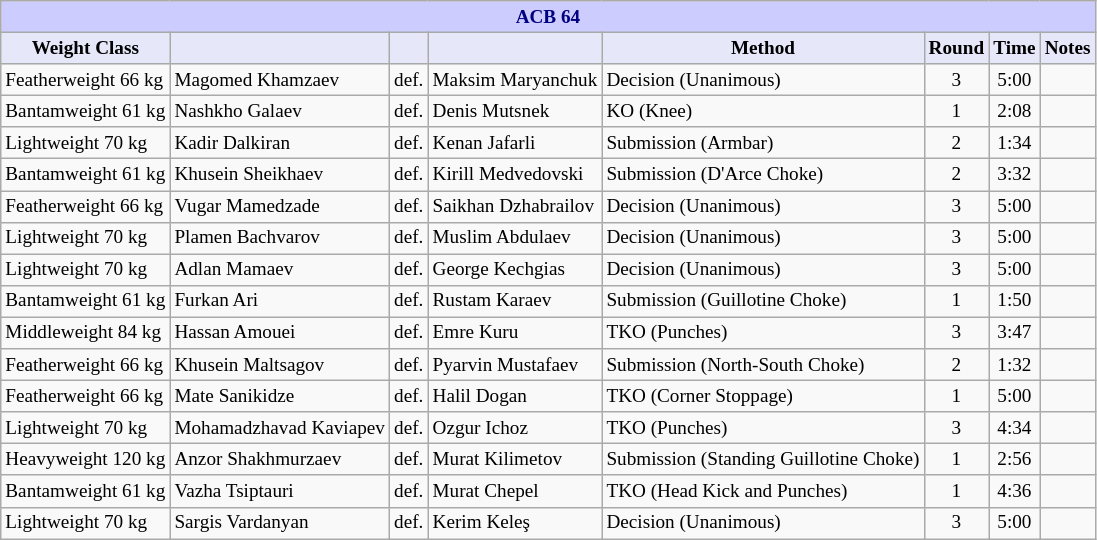<table class="wikitable" style="font-size: 80%;">
<tr>
<th colspan="8" style="background-color: #ccf; color: #000080; text-align: center;"><strong>ACB 64</strong></th>
</tr>
<tr>
<th colspan="1" style="background-color: #E6E8FA; color: #000000; text-align: center;">Weight Class</th>
<th colspan="1" style="background-color: #E6E8FA; color: #000000; text-align: center;"></th>
<th colspan="1" style="background-color: #E6E8FA; color: #000000; text-align: center;"></th>
<th colspan="1" style="background-color: #E6E8FA; color: #000000; text-align: center;"></th>
<th colspan="1" style="background-color: #E6E8FA; color: #000000; text-align: center;">Method</th>
<th colspan="1" style="background-color: #E6E8FA; color: #000000; text-align: center;">Round</th>
<th colspan="1" style="background-color: #E6E8FA; color: #000000; text-align: center;">Time</th>
<th colspan="1" style="background-color: #E6E8FA; color: #000000; text-align: center;">Notes</th>
</tr>
<tr>
<td>Featherweight 66 kg</td>
<td> Magomed Khamzaev</td>
<td>def.</td>
<td> Maksim Maryanchuk</td>
<td>Decision (Unanimous)</td>
<td align=center>3</td>
<td align=center>5:00</td>
<td></td>
</tr>
<tr>
<td>Bantamweight 61 kg</td>
<td> Nashkho Galaev</td>
<td>def.</td>
<td> Denis Mutsnek</td>
<td>KO (Knee)</td>
<td align=center>1</td>
<td align=center>2:08</td>
<td></td>
</tr>
<tr>
<td>Lightweight 70 kg</td>
<td> Kadir Dalkiran</td>
<td>def.</td>
<td> Kenan Jafarli</td>
<td>Submission (Armbar)</td>
<td align=center>2</td>
<td align=center>1:34</td>
<td></td>
</tr>
<tr>
<td>Bantamweight 61 kg</td>
<td> Khusein Sheikhaev</td>
<td>def.</td>
<td> Kirill Medvedovski</td>
<td>Submission (D'Arce Choke)</td>
<td align=center>2</td>
<td align=center>3:32</td>
<td></td>
</tr>
<tr>
<td>Featherweight 66 kg</td>
<td> Vugar Mamedzade</td>
<td>def.</td>
<td> Saikhan Dzhabrailov</td>
<td>Decision (Unanimous)</td>
<td align=center>3</td>
<td align=center>5:00</td>
<td></td>
</tr>
<tr>
<td>Lightweight 70 kg</td>
<td> Plamen Bachvarov</td>
<td>def.</td>
<td> Muslim Abdulaev</td>
<td>Decision (Unanimous)</td>
<td align=center>3</td>
<td align=center>5:00</td>
<td></td>
</tr>
<tr>
<td>Lightweight 70 kg</td>
<td> Adlan Mamaev</td>
<td>def.</td>
<td> George Kechgias</td>
<td>Decision (Unanimous)</td>
<td align=center>3</td>
<td align=center>5:00</td>
<td></td>
</tr>
<tr>
<td>Bantamweight 61 kg</td>
<td> Furkan Ari</td>
<td>def.</td>
<td> Rustam Karaev</td>
<td>Submission (Guillotine Choke)</td>
<td align=center>1</td>
<td align=center>1:50</td>
<td></td>
</tr>
<tr>
<td>Middleweight 84 kg</td>
<td> Hassan Amouei</td>
<td>def.</td>
<td> Emre Kuru</td>
<td>TKO (Punches)</td>
<td align=center>3</td>
<td align=center>3:47</td>
<td></td>
</tr>
<tr>
<td>Featherweight 66 kg</td>
<td> Khusein Maltsagov</td>
<td>def.</td>
<td> Pyarvin Mustafaev</td>
<td>Submission (North-South Choke)</td>
<td align=center>2</td>
<td align=center>1:32</td>
<td></td>
</tr>
<tr>
<td>Featherweight 66 kg</td>
<td> Mate Sanikidze</td>
<td>def.</td>
<td> Halil Dogan</td>
<td>TKO (Corner Stoppage)</td>
<td align=center>1</td>
<td align=center>5:00</td>
<td></td>
</tr>
<tr>
<td>Lightweight 70 kg</td>
<td> Mohamadzhavad Kaviapev</td>
<td>def.</td>
<td> Ozgur Ichoz</td>
<td>TKO (Punches)</td>
<td align=center>3</td>
<td align=center>4:34</td>
<td></td>
</tr>
<tr>
<td>Heavyweight 120 kg</td>
<td> Anzor Shakhmurzaev</td>
<td>def.</td>
<td> Murat Kilimetov</td>
<td>Submission (Standing Guillotine Choke)</td>
<td align=center>1</td>
<td align=center>2:56</td>
<td></td>
</tr>
<tr>
<td>Bantamweight 61 kg</td>
<td> Vazha Tsiptauri</td>
<td>def.</td>
<td> Murat Chepel</td>
<td>TKO (Head Kick and Punches)</td>
<td align=center>1</td>
<td align=center>4:36</td>
<td></td>
</tr>
<tr>
<td>Lightweight 70 kg</td>
<td> Sargis Vardanyan</td>
<td>def.</td>
<td> Kerim Keleş</td>
<td>Decision (Unanimous)</td>
<td align=center>3</td>
<td align=center>5:00</td>
<td></td>
</tr>
</table>
